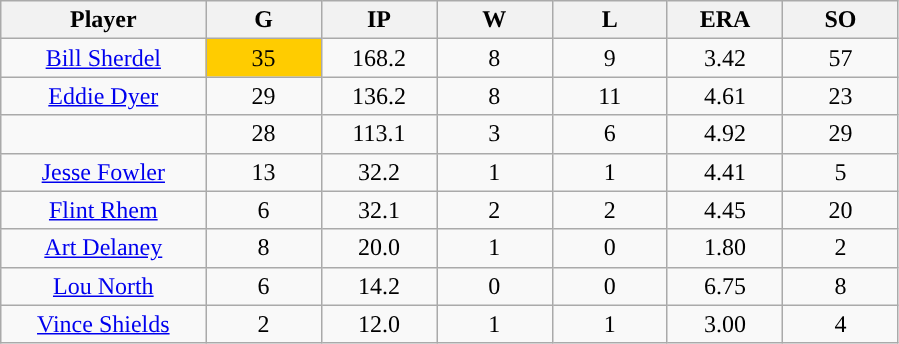<table class="wikitable sortable">
<tr>
<th bgcolor="#DDDDFF" width="16%">Player</th>
<th bgcolor="#DDDDFF" width="9%">G</th>
<th bgcolor="#DDDDFF" width="9%">IP</th>
<th bgcolor="#DDDDFF" width="9%">W</th>
<th bgcolor="#DDDDFF" width="9%">L</th>
<th bgcolor="#DDDDFF" width="9%">ERA</th>
<th bgcolor="#DDDDFF" width="9%">SO</th>
</tr>
<tr align="center">
<td><a href='#'>Bill Sherdel</a></td>
<td style="background:#fc0;">35</td>
<td>168.2</td>
<td>8</td>
<td>9</td>
<td>3.42</td>
<td>57</td>
</tr>
<tr align=center>
<td><a href='#'>Eddie Dyer</a></td>
<td>29</td>
<td>136.2</td>
<td>8</td>
<td>11</td>
<td>4.61</td>
<td>23</td>
</tr>
<tr align=center>
<td></td>
<td>28</td>
<td>113.1</td>
<td>3</td>
<td>6</td>
<td>4.92</td>
<td>29</td>
</tr>
<tr align="center">
<td><a href='#'>Jesse Fowler</a></td>
<td>13</td>
<td>32.2</td>
<td>1</td>
<td>1</td>
<td>4.41</td>
<td>5</td>
</tr>
<tr align=center>
<td><a href='#'>Flint Rhem</a></td>
<td>6</td>
<td>32.1</td>
<td>2</td>
<td>2</td>
<td>4.45</td>
<td>20</td>
</tr>
<tr align=center>
<td><a href='#'>Art Delaney</a></td>
<td>8</td>
<td>20.0</td>
<td>1</td>
<td>0</td>
<td>1.80</td>
<td>2</td>
</tr>
<tr align=center>
<td><a href='#'>Lou North</a></td>
<td>6</td>
<td>14.2</td>
<td>0</td>
<td>0</td>
<td>6.75</td>
<td>8</td>
</tr>
<tr align=center>
<td><a href='#'>Vince Shields</a></td>
<td>2</td>
<td>12.0</td>
<td>1</td>
<td>1</td>
<td>3.00</td>
<td>4</td>
</tr>
</table>
